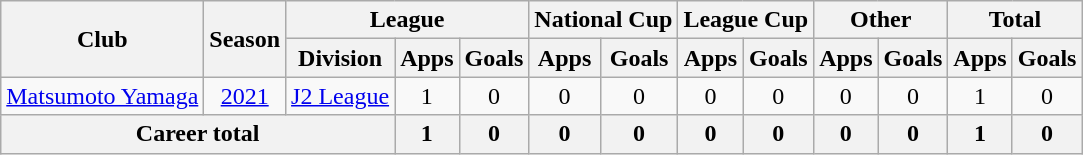<table class="wikitable" style="text-align: center">
<tr>
<th rowspan="2">Club</th>
<th rowspan="2">Season</th>
<th colspan="3">League</th>
<th colspan="2">National Cup</th>
<th colspan="2">League Cup</th>
<th colspan="2">Other</th>
<th colspan="2">Total</th>
</tr>
<tr>
<th>Division</th>
<th>Apps</th>
<th>Goals</th>
<th>Apps</th>
<th>Goals</th>
<th>Apps</th>
<th>Goals</th>
<th>Apps</th>
<th>Goals</th>
<th>Apps</th>
<th>Goals</th>
</tr>
<tr>
<td><a href='#'>Matsumoto Yamaga</a></td>
<td><a href='#'>2021</a></td>
<td><a href='#'>J2 League</a></td>
<td>1</td>
<td>0</td>
<td>0</td>
<td>0</td>
<td>0</td>
<td>0</td>
<td>0</td>
<td>0</td>
<td>1</td>
<td>0</td>
</tr>
<tr>
<th colspan=3>Career total</th>
<th>1</th>
<th>0</th>
<th>0</th>
<th>0</th>
<th>0</th>
<th>0</th>
<th>0</th>
<th>0</th>
<th>1</th>
<th>0</th>
</tr>
</table>
